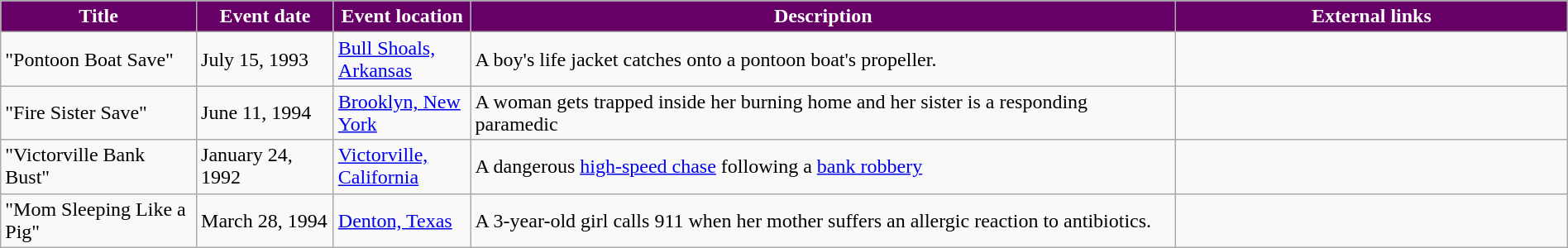<table class="wikitable" style="width: 100%;">
<tr>
<th style="background: #660066; color: #FFFFFF; width: 10%;">Title</th>
<th style="background: #660066; color: #FFFFFF; width: 7%;">Event date</th>
<th style="background: #660066; color: #FFFFFF; width: 7%;">Event location</th>
<th style="background: #660066; color: #FFFFFF; width: 36%;">Description</th>
<th style="background: #660066; color: #FFFFFF; width: 20%;">External links</th>
</tr>
<tr>
<td>"Pontoon Boat Save"</td>
<td>July 15, 1993</td>
<td><a href='#'>Bull Shoals, Arkansas</a></td>
<td>A boy's life jacket catches onto a pontoon boat's propeller.</td>
<td></td>
</tr>
<tr>
<td>"Fire Sister Save"</td>
<td>June 11, 1994</td>
<td><a href='#'>Brooklyn, New York</a></td>
<td>A woman gets trapped inside her burning home and her sister is a responding paramedic</td>
<td></td>
</tr>
<tr>
<td>"Victorville Bank Bust"</td>
<td>January 24, 1992</td>
<td><a href='#'>Victorville, California</a></td>
<td>A dangerous <a href='#'>high-speed chase</a> following a <a href='#'>bank robbery</a></td>
<td></td>
</tr>
<tr>
<td>"Mom Sleeping Like a Pig"</td>
<td>March 28, 1994</td>
<td><a href='#'>Denton, Texas</a></td>
<td>A 3-year-old girl calls 911 when her mother suffers an allergic reaction to antibiotics.</td>
<td></td>
</tr>
</table>
